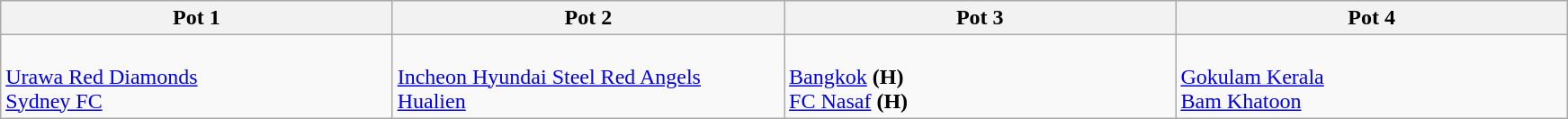<table class="wikitable">
<tr>
<th width=20%>Pot 1</th>
<th width=20%>Pot 2</th>
<th width=20%>Pot 3</th>
<th width=20%>Pot 4</th>
</tr>
<tr>
<td><br> <a href='#'>Urawa Red Diamonds</a> <br>
 <a href='#'>Sydney FC</a></td>
<td><br> <a href='#'>Incheon Hyundai Steel Red Angels</a> <br>
 <a href='#'>Hualien</a></td>
<td><br> <a href='#'>Bangkok</a> <strong>(H)</strong> <br> 
 <a href='#'>FC Nasaf</a> <strong>(H)</strong></td>
<td><br> <a href='#'>Gokulam Kerala</a> <br>
 <a href='#'>Bam Khatoon</a></td>
</tr>
</table>
